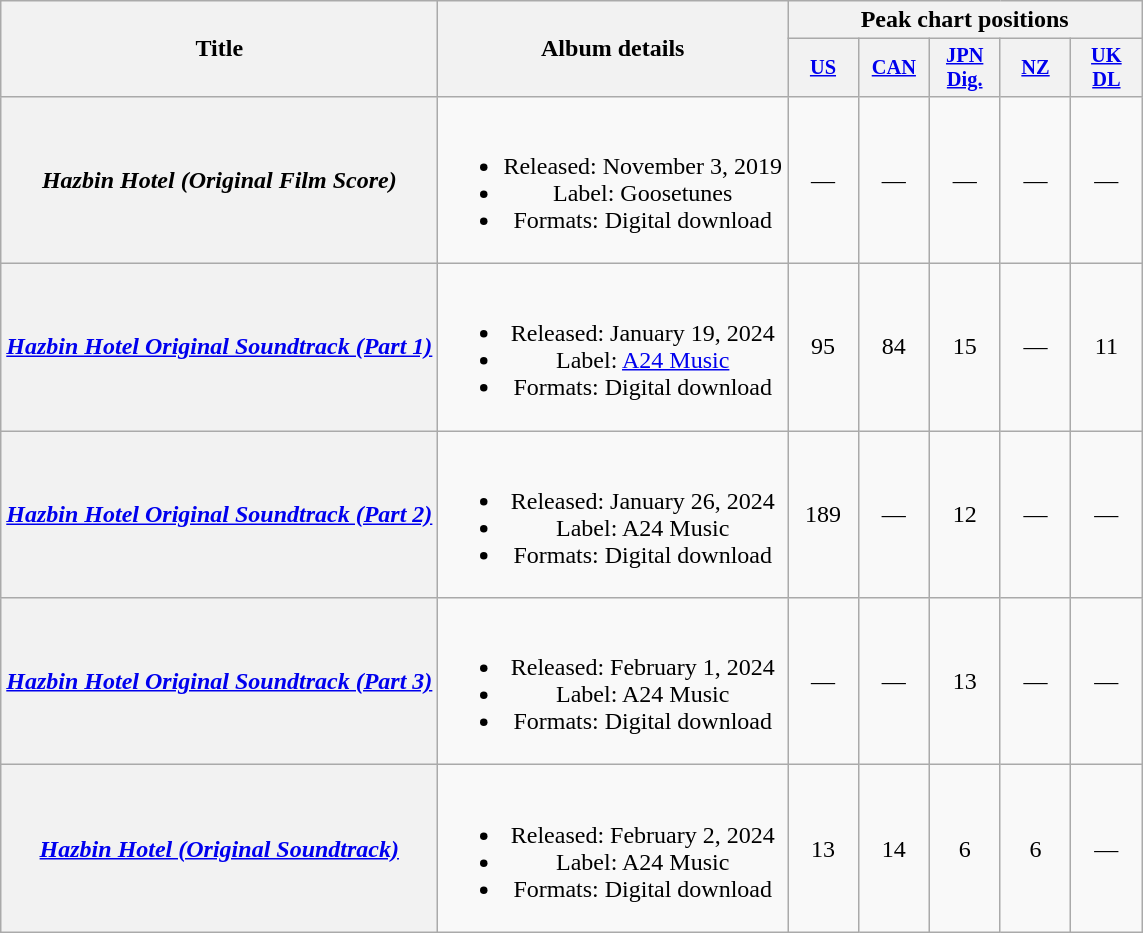<table class="wikitable plainrowheaders" style="text-align:center;">
<tr>
<th scope="col" rowspan="2">Title</th>
<th scope="col" rowspan="2">Album details</th>
<th scope="col" colspan="5">Peak chart positions</th>
</tr>
<tr>
<th scope="col" style="width:3em;font-size:85%;"><a href='#'>US</a><br></th>
<th scope="col" style="width:3em;font-size:85%;"><a href='#'>CAN</a><br></th>
<th scope="col" style="width:3em;font-size:85%;"><a href='#'>JPN<br>Dig.</a><br></th>
<th scope="col" style="width:3em;font-size:85%;"><a href='#'>NZ</a><br></th>
<th scope="col" style="width:3em;font-size:85%;"><a href='#'>UK<br>DL</a><br></th>
</tr>
<tr>
<th scope="row"><em>Hazbin Hotel (Original Film Score)</em></th>
<td><br><ul><li>Released: November 3, 2019</li><li>Label: Goosetunes</li><li>Formats: Digital download</li></ul></td>
<td>—</td>
<td>—</td>
<td>—</td>
<td>—</td>
<td>—</td>
</tr>
<tr>
<th scope="row"><a href='#'><em>Hazbin Hotel Original Soundtrack (Part 1)</em></a></th>
<td><br><ul><li>Released: January 19, 2024</li><li>Label: <a href='#'>A24 Music</a></li><li>Formats: Digital download</li></ul></td>
<td>95</td>
<td>84</td>
<td>15</td>
<td>—</td>
<td>11</td>
</tr>
<tr>
<th scope="row"><a href='#'><em>Hazbin Hotel Original Soundtrack (Part 2)</em></a></th>
<td><br><ul><li>Released: January 26, 2024</li><li>Label: A24 Music</li><li>Formats: Digital download</li></ul></td>
<td>189</td>
<td>—</td>
<td>12</td>
<td>—</td>
<td>—</td>
</tr>
<tr>
<th scope="row"><a href='#'><em>Hazbin Hotel Original Soundtrack (Part 3)</em></a></th>
<td><br><ul><li>Released: February 1, 2024</li><li>Label: A24 Music</li><li>Formats: Digital download</li></ul></td>
<td>—</td>
<td>—</td>
<td>13</td>
<td>—</td>
<td>—</td>
</tr>
<tr>
<th scope="row"><a href='#'><em>Hazbin Hotel (Original Soundtrack)</em></a></th>
<td><br><ul><li>Released: February 2, 2024</li><li>Label: A24 Music</li><li>Formats: Digital download</li></ul></td>
<td>13</td>
<td>14</td>
<td>6</td>
<td>6</td>
<td>—</td>
</tr>
</table>
